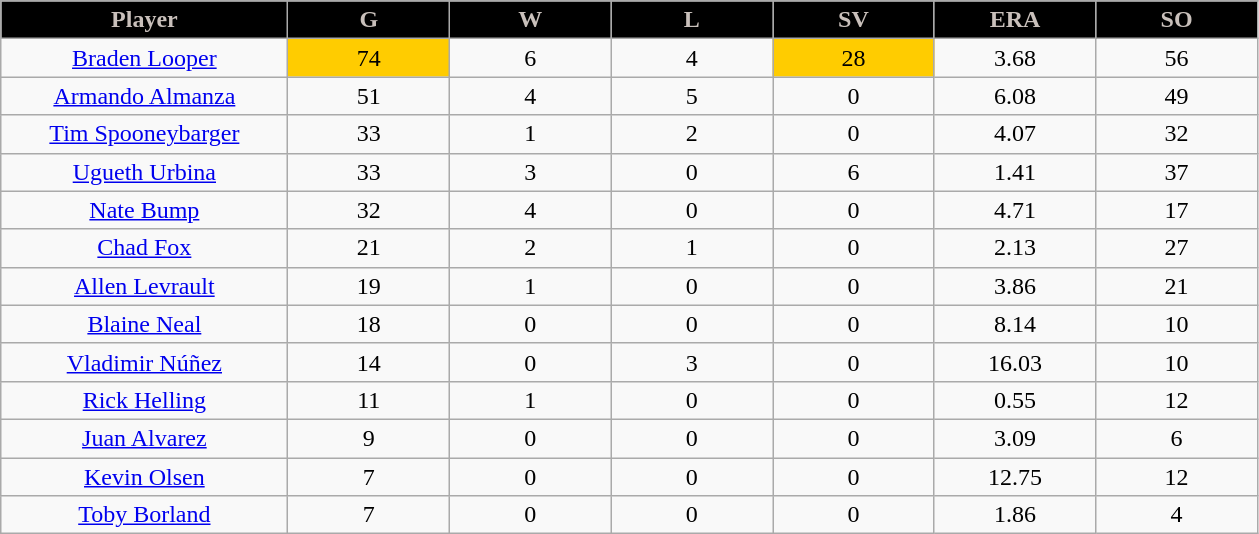<table class="wikitable sortable">
<tr>
<th style="background:#000; color:#c9c0bb; width:16%;">Player</th>
<th style="background:#000; color:#c9c0bb; width:9%;">G</th>
<th style="background:#000; color:#c9c0bb; width:9%;">W</th>
<th style="background:#000; color:#c9c0bb; width:9%;">L</th>
<th style="background:#000; color:#c9c0bb; width:9%;">SV</th>
<th style="background:#000; color:#c9c0bb; width:9%;">ERA</th>
<th style="background:#000; color:#c9c0bb; width:9%;">SO</th>
</tr>
<tr align="center">
<td><a href='#'>Braden Looper</a></td>
<td style="background:#fc0;">74</td>
<td>6</td>
<td>4</td>
<td style="background:#fc0;">28</td>
<td>3.68</td>
<td>56</td>
</tr>
<tr align="center">
<td><a href='#'>Armando Almanza</a></td>
<td>51</td>
<td>4</td>
<td>5</td>
<td>0</td>
<td>6.08</td>
<td>49</td>
</tr>
<tr align="center">
<td><a href='#'>Tim Spooneybarger</a></td>
<td>33</td>
<td>1</td>
<td>2</td>
<td>0</td>
<td>4.07</td>
<td>32</td>
</tr>
<tr align="center">
<td><a href='#'>Ugueth Urbina</a></td>
<td>33</td>
<td>3</td>
<td>0</td>
<td>6</td>
<td>1.41</td>
<td>37</td>
</tr>
<tr align="center">
<td><a href='#'>Nate Bump</a></td>
<td>32</td>
<td>4</td>
<td>0</td>
<td>0</td>
<td>4.71</td>
<td>17</td>
</tr>
<tr align="center">
<td><a href='#'>Chad Fox</a></td>
<td>21</td>
<td>2</td>
<td>1</td>
<td>0</td>
<td>2.13</td>
<td>27</td>
</tr>
<tr align="center">
<td><a href='#'>Allen Levrault</a></td>
<td>19</td>
<td>1</td>
<td>0</td>
<td>0</td>
<td>3.86</td>
<td>21</td>
</tr>
<tr align="center">
<td><a href='#'>Blaine Neal</a></td>
<td>18</td>
<td>0</td>
<td>0</td>
<td>0</td>
<td>8.14</td>
<td>10</td>
</tr>
<tr align="center">
<td><a href='#'>Vladimir Núñez</a></td>
<td>14</td>
<td>0</td>
<td>3</td>
<td>0</td>
<td>16.03</td>
<td>10</td>
</tr>
<tr align="center">
<td><a href='#'>Rick Helling</a></td>
<td>11</td>
<td>1</td>
<td>0</td>
<td>0</td>
<td>0.55</td>
<td>12</td>
</tr>
<tr align="center">
<td><a href='#'>Juan Alvarez</a></td>
<td>9</td>
<td>0</td>
<td>0</td>
<td>0</td>
<td>3.09</td>
<td>6</td>
</tr>
<tr align="center">
<td><a href='#'>Kevin Olsen</a></td>
<td>7</td>
<td>0</td>
<td>0</td>
<td>0</td>
<td>12.75</td>
<td>12</td>
</tr>
<tr align="center">
<td><a href='#'>Toby Borland</a></td>
<td>7</td>
<td>0</td>
<td>0</td>
<td>0</td>
<td>1.86</td>
<td>4</td>
</tr>
</table>
